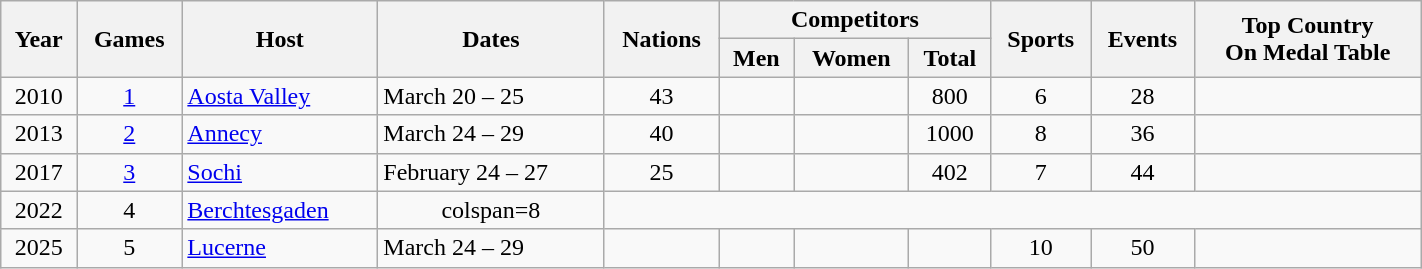<table class="wikitable" style="margin:1em auto;text-align:center" width="75%">
<tr>
<th rowspan=2>Year</th>
<th rowspan=2>Games</th>
<th rowspan=2>Host</th>
<th rowspan=2>Dates</th>
<th rowspan=2>Nations</th>
<th colspan=3>Competitors</th>
<th rowspan=2>Sports</th>
<th rowspan=2>Events</th>
<th rowspan=2>Top Country <br> On Medal Table</th>
</tr>
<tr>
<th>Men</th>
<th>Women</th>
<th>Total</th>
</tr>
<tr>
<td>2010</td>
<td><a href='#'>1</a></td>
<td align=left> <a href='#'>Aosta Valley</a></td>
<td align=left>March 20 – 25</td>
<td>43</td>
<td></td>
<td></td>
<td>800</td>
<td>6</td>
<td>28</td>
<td align=left></td>
</tr>
<tr>
<td>2013</td>
<td><a href='#'>2</a></td>
<td align=left> <a href='#'>Annecy</a></td>
<td align=left>March 24 – 29</td>
<td>40</td>
<td></td>
<td></td>
<td>1000</td>
<td>8</td>
<td>36</td>
<td align=left></td>
</tr>
<tr>
<td>2017</td>
<td><a href='#'>3</a></td>
<td align=left> <a href='#'>Sochi</a></td>
<td align=left>February 24 – 27</td>
<td>25</td>
<td></td>
<td></td>
<td>402</td>
<td>7</td>
<td>44</td>
<td align=left></td>
</tr>
<tr>
<td>2022</td>
<td>4</td>
<td align=left> <a href='#'>Berchtesgaden</a></td>
<td>colspan=8 </td>
</tr>
<tr>
<td>2025</td>
<td>5</td>
<td align=left> <a href='#'>Lucerne</a></td>
<td align=left>March 24 – 29</td>
<td></td>
<td></td>
<td></td>
<td></td>
<td>10</td>
<td>50</td>
<td align=left></td>
</tr>
</table>
